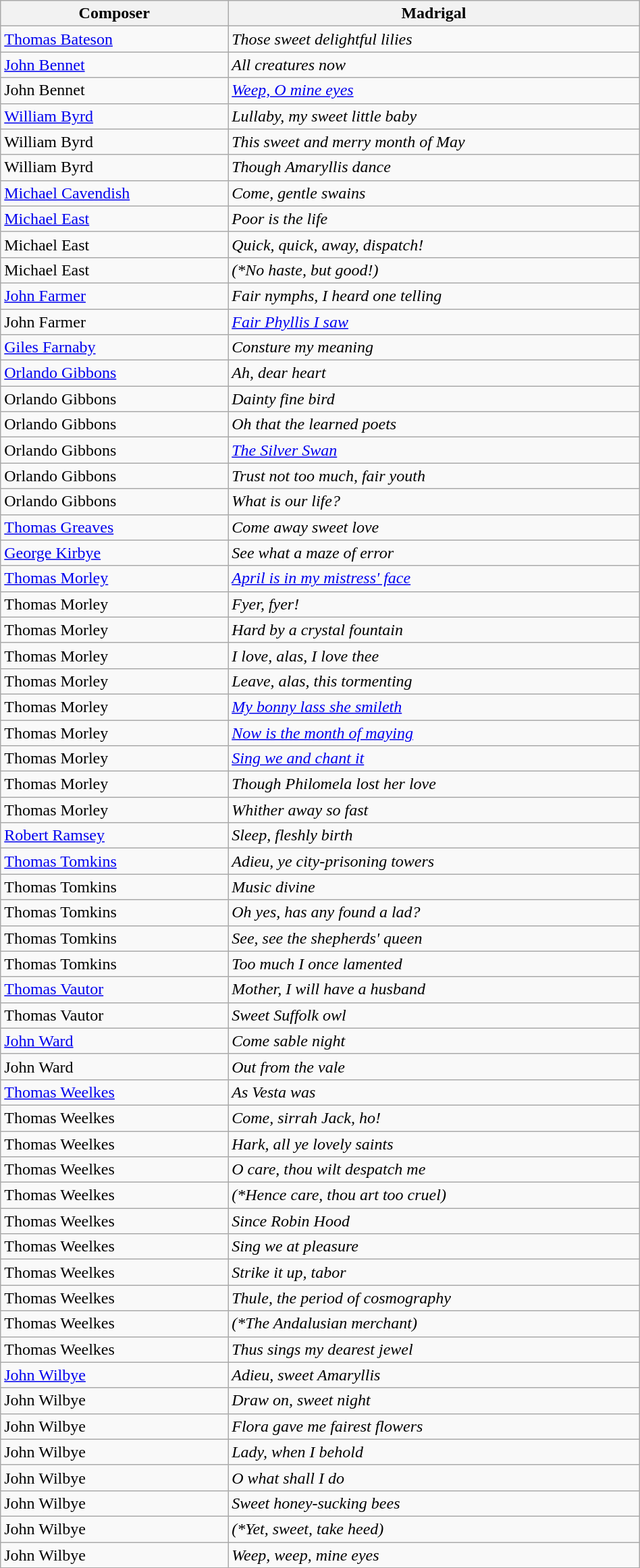<table class="wikitable sortable" style="min-width:50%">
<tr>
<th>Composer</th>
<th>Madrigal</th>
</tr>
<tr>
<td><a href='#'>Thomas Bateson</a></td>
<td><em>Those sweet delightful lilies</em></td>
</tr>
<tr>
<td><a href='#'>John Bennet</a></td>
<td><em>All creatures now</em></td>
</tr>
<tr>
<td>John Bennet</td>
<td><em><a href='#'>Weep, O mine eyes</a></em></td>
</tr>
<tr>
<td><a href='#'>William Byrd</a></td>
<td><em>Lullaby, my sweet little baby</em></td>
</tr>
<tr>
<td>William Byrd</td>
<td><em>This sweet and merry month of May</em></td>
</tr>
<tr>
<td>William Byrd</td>
<td><em>Though Amaryllis dance</em></td>
</tr>
<tr>
<td><a href='#'>Michael Cavendish</a></td>
<td><em>Come, gentle swains</em></td>
</tr>
<tr>
<td><a href='#'>Michael East</a></td>
<td><em>Poor is the life</em></td>
</tr>
<tr>
<td>Michael East</td>
<td><em>Quick, quick, away, dispatch!</em></td>
</tr>
<tr>
<td>Michael East</td>
<td><em>(*No haste, but good!)</em></td>
</tr>
<tr>
<td><a href='#'>John Farmer</a></td>
<td><em>Fair nymphs, I heard one telling</em></td>
</tr>
<tr>
<td>John Farmer</td>
<td><em><a href='#'>Fair Phyllis I saw</a></em></td>
</tr>
<tr>
<td><a href='#'>Giles Farnaby</a></td>
<td><em>Consture my meaning</em></td>
</tr>
<tr>
<td><a href='#'>Orlando Gibbons</a></td>
<td><em>Ah, dear heart</em></td>
</tr>
<tr>
<td>Orlando  Gibbons</td>
<td><em>Dainty fine bird</em></td>
</tr>
<tr>
<td>Orlando  Gibbons</td>
<td><em>Oh that the learned  poets</em></td>
</tr>
<tr>
<td>Orlando  Gibbons</td>
<td><em><a href='#'>The Silver Swan</a></em></td>
</tr>
<tr>
<td>Orlando  Gibbons</td>
<td><em>Trust not too much, fair youth</em></td>
</tr>
<tr>
<td>Orlando  Gibbons</td>
<td><em>What is our  life?</em></td>
</tr>
<tr>
<td><a href='#'>Thomas Greaves</a></td>
<td><em>Come away sweet love</em></td>
</tr>
<tr>
<td><a href='#'>George Kirbye</a></td>
<td><em>See what a maze of error</em></td>
</tr>
<tr>
<td><a href='#'>Thomas Morley</a></td>
<td><em><a href='#'>April is in my mistress' face</a></em></td>
</tr>
<tr>
<td>Thomas Morley</td>
<td><em> Fyer, fyer!</em></td>
</tr>
<tr>
<td>Thomas Morley</td>
<td><em>Hard by a   crystal   fountain</em></td>
</tr>
<tr>
<td>Thomas Morley</td>
<td><em> I love, alas, I love thee</em></td>
</tr>
<tr>
<td>Thomas Morley</td>
<td><em>Leave, alas, this   tormenting</em></td>
</tr>
<tr>
<td>Thomas Morley</td>
<td><em><a href='#'>My bonny lass she smileth</a></em></td>
</tr>
<tr>
<td>Thomas Morley</td>
<td><em><a href='#'>Now is the month of maying</a></em></td>
</tr>
<tr>
<td>Thomas Morley</td>
<td><em><a href='#'>Sing we and chant it</a></em></td>
</tr>
<tr>
<td>Thomas Morley</td>
<td><em>Though Philomela lost her love</em></td>
</tr>
<tr>
<td>Thomas Morley</td>
<td><em>Whither away so fast</em></td>
</tr>
<tr>
<td><a href='#'>Robert Ramsey</a></td>
<td><em> Sleep, fleshly birth</em></td>
</tr>
<tr>
<td><a href='#'>Thomas Tomkins</a></td>
<td><em>Adieu,  ye city-prisoning towers</em></td>
</tr>
<tr>
<td>Thomas    Tomkins</td>
<td><em>Music divine</em></td>
</tr>
<tr>
<td>Thomas    Tomkins</td>
<td><em>Oh yes,   has  any   found a  lad?</em></td>
</tr>
<tr>
<td>Thomas    Tomkins</td>
<td><em>See, see the shepherds' queen</em></td>
</tr>
<tr>
<td>Thomas    Tomkins</td>
<td><em>Too much I once     lamented</em></td>
</tr>
<tr>
<td><a href='#'>Thomas Vautor</a></td>
<td><em>Mother, I will have a husband</em></td>
</tr>
<tr>
<td>Thomas Vautor</td>
<td><em>Sweet Suffolk owl</em></td>
</tr>
<tr>
<td><a href='#'>John Ward</a></td>
<td><em>Come sable night</em></td>
</tr>
<tr>
<td>John Ward</td>
<td><em>Out from the vale</em></td>
</tr>
<tr>
<td><a href='#'>Thomas Weelkes</a></td>
<td><em> As Vesta was</em></td>
</tr>
<tr>
<td>Thomas     Weelkes</td>
<td><em>Come, sirrah Jack, ho!</em></td>
</tr>
<tr>
<td>Thomas     Weelkes</td>
<td><em>Hark, all ye    lovely   saints</em></td>
</tr>
<tr>
<td>Thomas     Weelkes</td>
<td><em>O   care, thou wilt despatch me</em></td>
</tr>
<tr>
<td>Thomas     Weelkes</td>
<td><em>(*Hence care, thou art    too   cruel)</em></td>
</tr>
<tr>
<td>Thomas     Weelkes</td>
<td><em> Since  Robin Hood</em></td>
</tr>
<tr>
<td>Thomas     Weelkes</td>
<td><em>Sing we at pleasure</em></td>
</tr>
<tr>
<td>Thomas     Weelkes</td>
<td><em>Strike it up,    tabor</em></td>
</tr>
<tr>
<td>Thomas     Weelkes</td>
<td><em>Thule,  the period  of cosmography</em></td>
</tr>
<tr>
<td>Thomas     Weelkes</td>
<td><em> (*The Andalusian merchant)</em></td>
</tr>
<tr>
<td>Thomas     Weelkes</td>
<td><em>Thus   sings  my dearest jewel</em></td>
</tr>
<tr>
<td><a href='#'>John Wilbye</a></td>
<td><em>Adieu, sweet    Amaryllis</em></td>
</tr>
<tr>
<td>John Wilbye</td>
<td><em> Draw  on, sweet night</em></td>
</tr>
<tr>
<td>John Wilbye</td>
<td><em> Flora gave me  fairest  flowers</em></td>
</tr>
<tr>
<td>John Wilbye</td>
<td><em>Lady,    when I  behold</em></td>
</tr>
<tr>
<td>John Wilbye</td>
<td><em>O  what shall I  do</em></td>
</tr>
<tr>
<td>John Wilbye</td>
<td><em> Sweet  honey-sucking  bees</em></td>
</tr>
<tr>
<td>John Wilbye</td>
<td><em>(*Yet,    sweet,  take heed)</em></td>
</tr>
<tr>
<td>John Wilbye</td>
<td><em> Weep,  weep, mine  eyes</em></td>
</tr>
</table>
